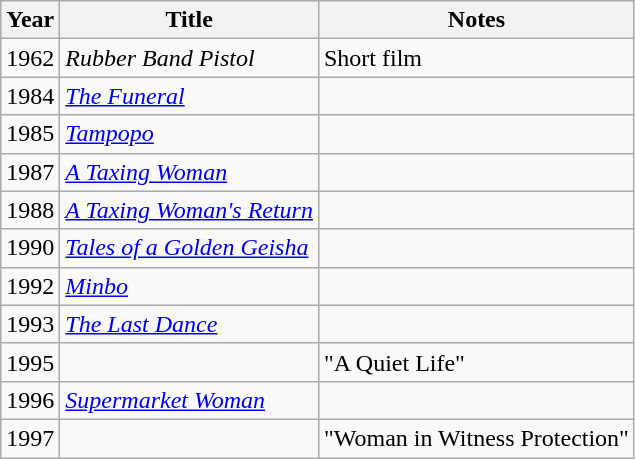<table class="wikitable">
<tr>
<th>Year</th>
<th>Title</th>
<th>Notes</th>
</tr>
<tr>
<td>1962</td>
<td><em>Rubber Band Pistol</em></td>
<td>Short film</td>
</tr>
<tr>
<td>1984</td>
<td><em><a href='#'>The Funeral</a></em></td>
<td></td>
</tr>
<tr>
<td>1985</td>
<td><em><a href='#'>Tampopo</a></em></td>
<td></td>
</tr>
<tr>
<td>1987</td>
<td><em><a href='#'>A Taxing Woman</a></em></td>
<td></td>
</tr>
<tr>
<td>1988</td>
<td><em><a href='#'>A Taxing Woman's Return</a></em></td>
<td></td>
</tr>
<tr>
<td>1990</td>
<td><em><a href='#'>Tales of a Golden Geisha</a></em></td>
<td></td>
</tr>
<tr>
<td>1992</td>
<td><em><a href='#'>Minbo</a></em></td>
<td></td>
</tr>
<tr>
<td>1993</td>
<td><em><a href='#'>The Last Dance</a></em></td>
<td></td>
</tr>
<tr>
<td>1995</td>
<td><em></em></td>
<td>"A Quiet Life"</td>
</tr>
<tr>
<td>1996</td>
<td><em><a href='#'>Supermarket Woman</a></em></td>
<td></td>
</tr>
<tr>
<td>1997</td>
<td><em></em></td>
<td>"Woman in Witness Protection"</td>
</tr>
</table>
